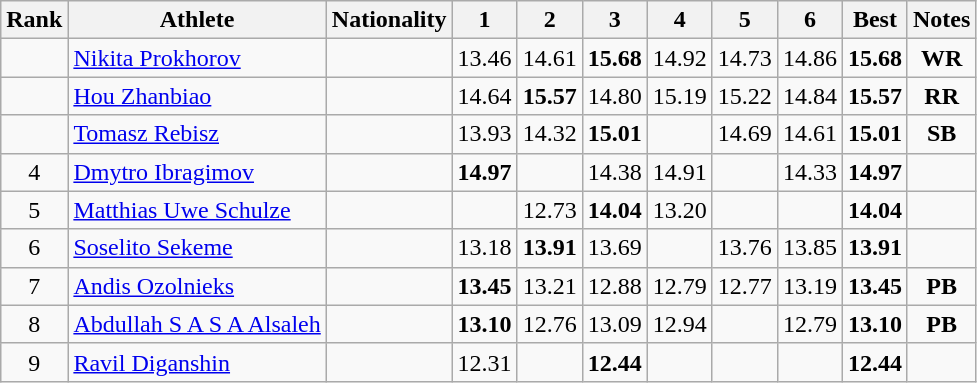<table class="wikitable sortable" style="text-align:center">
<tr>
<th>Rank</th>
<th>Athlete</th>
<th>Nationality</th>
<th width="25">1</th>
<th width="25">2</th>
<th width="25">3</th>
<th width="25">4</th>
<th width="25">5</th>
<th width="25">6</th>
<th>Best</th>
<th>Notes</th>
</tr>
<tr>
<td></td>
<td style="text-align:left;"><a href='#'>Nikita Prokhorov</a></td>
<td style="text-align:left;"></td>
<td>13.46</td>
<td>14.61</td>
<td><strong>15.68</strong></td>
<td>14.92</td>
<td>14.73</td>
<td>14.86</td>
<td><strong>15.68</strong></td>
<td><strong>WR</strong></td>
</tr>
<tr>
<td></td>
<td style="text-align:left;"><a href='#'>Hou Zhanbiao</a></td>
<td style="text-align:left;"></td>
<td>14.64</td>
<td><strong>15.57</strong></td>
<td>14.80</td>
<td>15.19</td>
<td>15.22</td>
<td>14.84</td>
<td><strong>15.57</strong></td>
<td><strong>RR</strong></td>
</tr>
<tr>
<td></td>
<td style="text-align:left;"><a href='#'>Tomasz Rebisz</a></td>
<td style="text-align:left;"></td>
<td>13.93</td>
<td>14.32</td>
<td><strong>15.01</strong></td>
<td></td>
<td>14.69</td>
<td>14.61</td>
<td><strong>15.01</strong></td>
<td><strong>SB</strong></td>
</tr>
<tr>
<td>4</td>
<td style="text-align:left;"><a href='#'>Dmytro Ibragimov</a></td>
<td style="text-align:left;"></td>
<td><strong>14.97</strong></td>
<td></td>
<td>14.38</td>
<td>14.91</td>
<td></td>
<td>14.33</td>
<td><strong>14.97</strong></td>
<td></td>
</tr>
<tr>
<td>5</td>
<td style="text-align:left;"><a href='#'>Matthias Uwe Schulze</a></td>
<td style="text-align:left;"></td>
<td></td>
<td>12.73</td>
<td><strong>14.04</strong></td>
<td>13.20</td>
<td></td>
<td></td>
<td><strong>14.04</strong></td>
<td></td>
</tr>
<tr>
<td>6</td>
<td style="text-align:left;"><a href='#'>Soselito Sekeme</a></td>
<td style="text-align:left;"></td>
<td>13.18</td>
<td><strong>13.91</strong></td>
<td>13.69</td>
<td></td>
<td>13.76</td>
<td>13.85</td>
<td><strong>13.91</strong></td>
<td></td>
</tr>
<tr>
<td>7</td>
<td style="text-align:left;"><a href='#'>Andis Ozolnieks</a></td>
<td style="text-align:left;"></td>
<td><strong>13.45</strong></td>
<td>13.21</td>
<td>12.88</td>
<td>12.79</td>
<td>12.77</td>
<td>13.19</td>
<td><strong>13.45</strong></td>
<td><strong>PB</strong></td>
</tr>
<tr>
<td>8</td>
<td style="text-align:left;"><a href='#'>Abdullah S A S A Alsaleh</a></td>
<td style="text-align:left;"></td>
<td><strong>13.10</strong></td>
<td>12.76</td>
<td>13.09</td>
<td>12.94</td>
<td></td>
<td>12.79</td>
<td><strong>13.10</strong></td>
<td><strong>PB</strong></td>
</tr>
<tr>
<td>9</td>
<td style="text-align:left;"><a href='#'>Ravil Diganshin</a></td>
<td style="text-align:left;"></td>
<td>12.31</td>
<td></td>
<td><strong>12.44</strong></td>
<td></td>
<td></td>
<td></td>
<td><strong>12.44</strong></td>
<td></td>
</tr>
</table>
